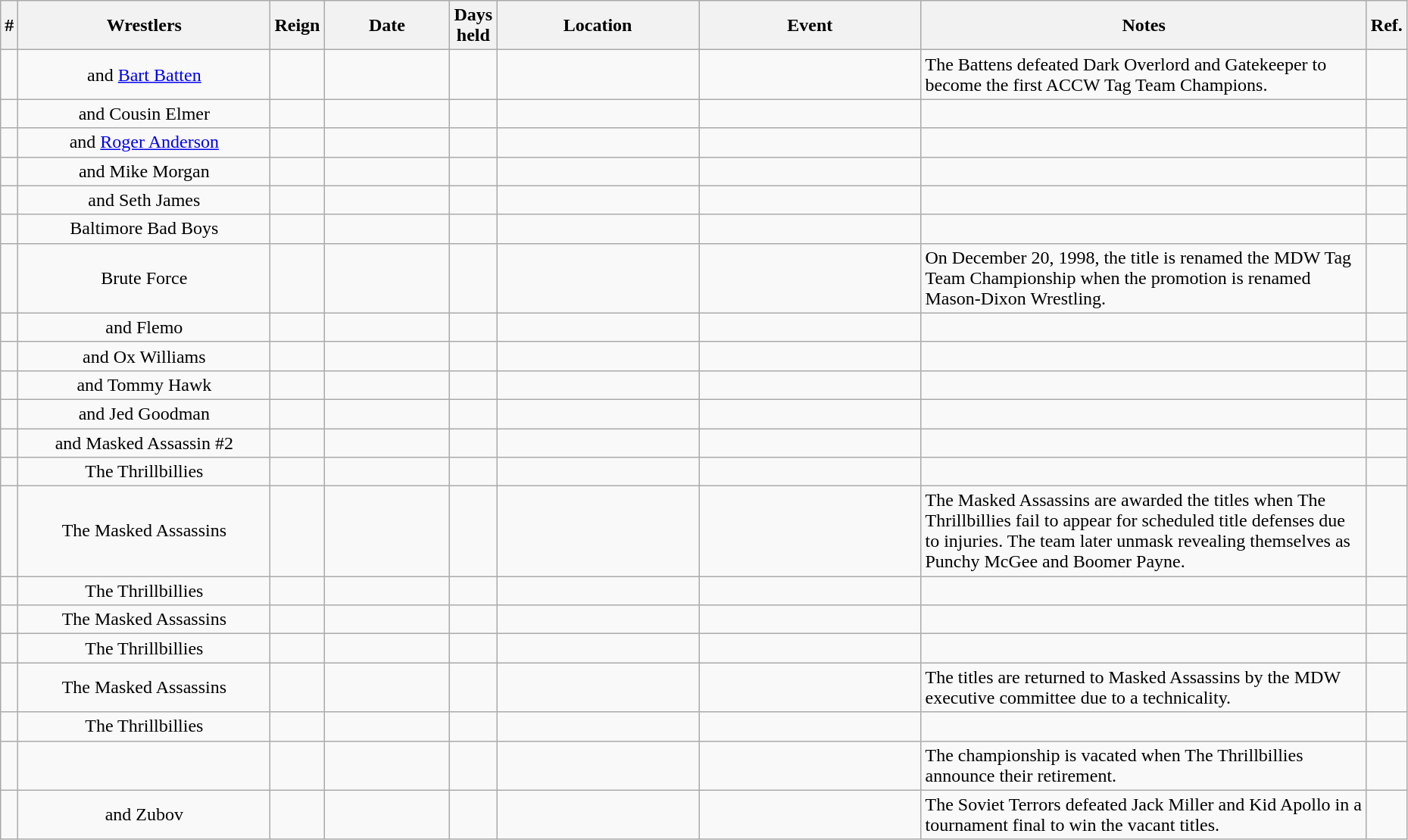<table class="wikitable sortable" width=98% style="text-align:center;">
<tr>
<th width=0%>#</th>
<th width=20%>Wrestlers</th>
<th width=0%>Reign</th>
<th width=10%>Date</th>
<th width=0%>Days<br>held</th>
<th width=16%>Location</th>
<th width=18%>Event</th>
<th width=60% class="unsortable">Notes</th>
<th width=0% class="unsortable">Ref.</th>
</tr>
<tr>
<td></td>
<td> and <a href='#'>Bart Batten</a><br></td>
<td></td>
<td></td>
<td></td>
<td></td>
<td></td>
<td align="left">The Battens defeated Dark Overlord and Gatekeeper to become the first ACCW Tag Team Champions.</td>
<td align="left"></td>
</tr>
<tr>
<td></td>
<td> and Cousin Elmer<br></td>
<td></td>
<td></td>
<td></td>
<td></td>
<td></td>
<td align="left"></td>
<td align="left"></td>
</tr>
<tr>
<td></td>
<td> and <a href='#'>Roger Anderson</a><br></td>
<td></td>
<td></td>
<td></td>
<td></td>
<td></td>
<td align="left"></td>
<td align="left"></td>
</tr>
<tr>
<td></td>
<td> and Mike Morgan<br></td>
<td></td>
<td></td>
<td></td>
<td></td>
<td></td>
<td align="left"></td>
<td align="left"></td>
</tr>
<tr>
<td></td>
<td> and Seth James<br></td>
<td></td>
<td></td>
<td></td>
<td></td>
<td></td>
<td align="left"></td>
<td align="left"></td>
</tr>
<tr>
<td></td>
<td>Baltimore Bad Boys</td>
<td></td>
<td></td>
<td></td>
<td></td>
<td></td>
<td align="left"></td>
<td align="left"></td>
</tr>
<tr>
<td></td>
<td>Brute Force</td>
<td></td>
<td></td>
<td></td>
<td></td>
<td></td>
<td align="left">On December 20, 1998, the title is renamed the MDW Tag Team Championship when the promotion is renamed Mason-Dixon Wrestling.</td>
<td align="left"></td>
</tr>
<tr>
<td></td>
<td> and Flemo<br></td>
<td></td>
<td></td>
<td></td>
<td></td>
<td></td>
<td align="left"></td>
<td align="left"></td>
</tr>
<tr>
<td></td>
<td> and Ox Williams<br></td>
<td></td>
<td></td>
<td></td>
<td></td>
<td></td>
<td align="left"></td>
<td align="left"></td>
</tr>
<tr>
<td></td>
<td> and Tommy Hawk</td>
<td></td>
<td></td>
<td></td>
<td></td>
<td></td>
<td align="left"></td>
<td align="left"></td>
</tr>
<tr>
<td></td>
<td> and Jed Goodman<br></td>
<td></td>
<td></td>
<td></td>
<td></td>
<td></td>
<td align="left"></td>
<td align="left"></td>
</tr>
<tr>
<td></td>
<td> and Masked Assassin #2<br></td>
<td></td>
<td></td>
<td></td>
<td></td>
<td></td>
<td align="left"></td>
<td align="left"></td>
</tr>
<tr>
<td></td>
<td>The Thrillbillies</td>
<td></td>
<td></td>
<td></td>
<td></td>
<td></td>
<td align="left"></td>
<td align="left"></td>
</tr>
<tr>
<td></td>
<td>The Masked Assassins</td>
<td></td>
<td></td>
<td></td>
<td></td>
<td></td>
<td align="left">The Masked Assassins are awarded the titles when The Thrillbillies fail to appear for scheduled title defenses due to injuries. The team later unmask revealing themselves as Punchy McGee and Boomer Payne.</td>
<td align="left"></td>
</tr>
<tr>
<td></td>
<td>The Thrillbillies</td>
<td></td>
<td></td>
<td></td>
<td></td>
<td></td>
<td align="left"></td>
<td align="left"></td>
</tr>
<tr>
<td></td>
<td>The Masked Assassins</td>
<td></td>
<td></td>
<td></td>
<td></td>
<td></td>
<td align="left"></td>
<td align="left"></td>
</tr>
<tr>
<td></td>
<td>The Thrillbillies</td>
<td></td>
<td></td>
<td></td>
<td></td>
<td></td>
<td align="left"></td>
<td align="left"></td>
</tr>
<tr>
<td></td>
<td>The Masked Assassins</td>
<td></td>
<td></td>
<td></td>
<td></td>
<td></td>
<td align="left">The titles are returned to Masked Assassins by the MDW executive committee due to a technicality.</td>
<td align="left"></td>
</tr>
<tr>
<td></td>
<td>The Thrillbillies</td>
<td></td>
<td></td>
<td></td>
<td></td>
<td></td>
<td align="left"></td>
<td align="left"></td>
</tr>
<tr>
<td></td>
<td></td>
<td></td>
<td></td>
<td></td>
<td></td>
<td></td>
<td align="left">The championship is vacated when The Thrillbillies announce their retirement.</td>
<td align="left"></td>
</tr>
<tr>
<td></td>
<td> and Zubov<br></td>
<td></td>
<td></td>
<td></td>
<td></td>
<td></td>
<td align="left">The Soviet Terrors defeated Jack Miller and Kid Apollo in a tournament final to win the vacant titles.</td>
<td align="left"></td>
</tr>
</table>
